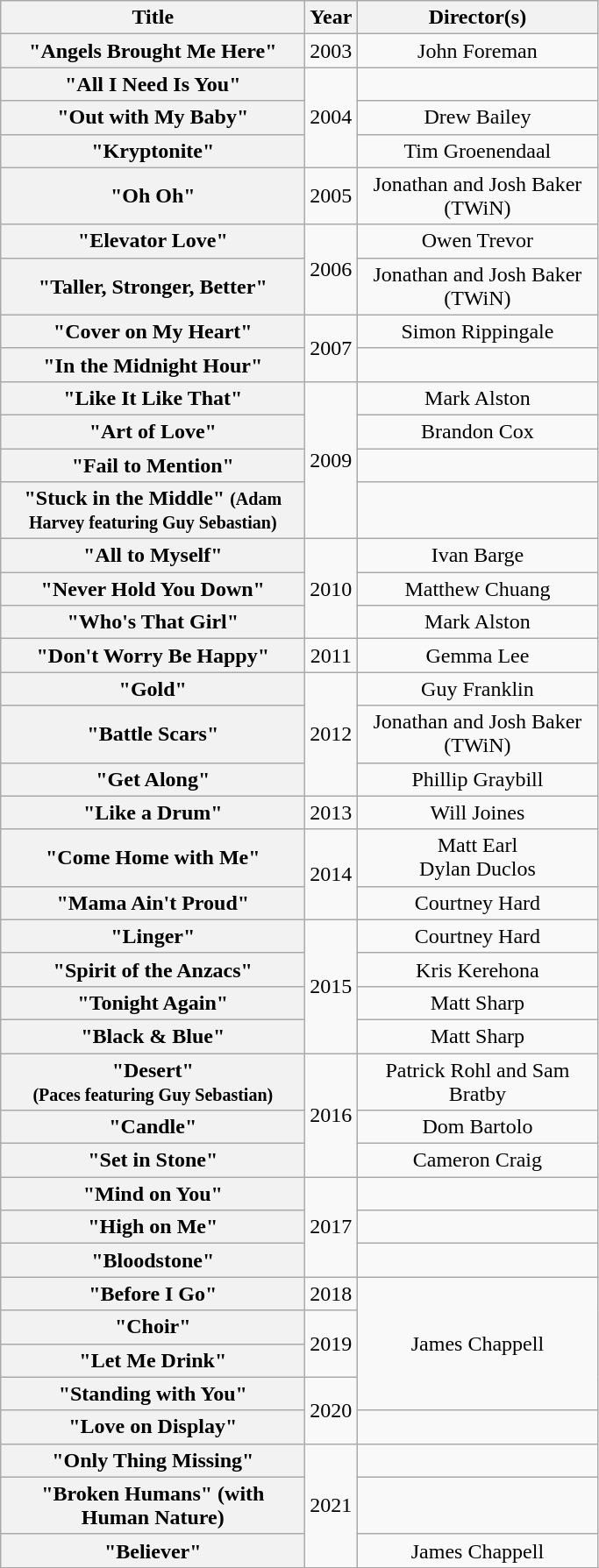<table class="wikitable plainrowheaders" style="text-align:center;" border="1">
<tr>
<th scope="col" style="width:14em;">Title</th>
<th scope="col" style="width:1em;">Year</th>
<th scope="col" style="width:11em;">Director(s)</th>
</tr>
<tr>
<th scope="row">"Angels Brought Me Here"</th>
<td>2003</td>
<td>John Foreman</td>
</tr>
<tr>
<th scope="row">"All I Need Is You"</th>
<td rowspan="3">2004</td>
<td></td>
</tr>
<tr>
<th scope="row">"Out with My Baby"</th>
<td>Drew Bailey</td>
</tr>
<tr>
<th scope="row">"Kryptonite"</th>
<td>Tim Groenendaal</td>
</tr>
<tr>
<th scope="row">"Oh Oh"</th>
<td>2005</td>
<td>Jonathan and Josh Baker (TWiN)</td>
</tr>
<tr>
<th scope="row">"Elevator Love"</th>
<td rowspan="2">2006</td>
<td>Owen Trevor</td>
</tr>
<tr>
<th scope="row">"Taller, Stronger, Better"</th>
<td>Jonathan and Josh Baker (TWiN)</td>
</tr>
<tr>
<th scope="row">"Cover on My Heart"</th>
<td rowspan="2">2007</td>
<td>Simon Rippingale</td>
</tr>
<tr>
<th scope="row">"In the Midnight Hour"</th>
<td></td>
</tr>
<tr>
<th scope="row">"Like It Like That"</th>
<td rowspan="4">2009</td>
<td>Mark Alston</td>
</tr>
<tr>
<th scope="row">"Art of Love"</th>
<td>Brandon Cox</td>
</tr>
<tr>
<th scope="row">"Fail to Mention"</th>
<td></td>
</tr>
<tr>
<th scope="row">"Stuck in the Middle" <small> (Adam Harvey featuring Guy Sebastian)</small></th>
<td></td>
</tr>
<tr>
<th scope="row">"All to Myself"</th>
<td rowspan="3">2010</td>
<td>Ivan Barge</td>
</tr>
<tr>
<th scope="row">"Never Hold You Down"</th>
<td>Matthew Chuang</td>
</tr>
<tr>
<th scope="row">"Who's That Girl"</th>
<td>Mark Alston</td>
</tr>
<tr>
<th scope="row">"Don't Worry Be Happy"</th>
<td>2011</td>
<td>Gemma Lee</td>
</tr>
<tr>
<th scope="row">"Gold"</th>
<td rowspan="3">2012</td>
<td>Guy Franklin</td>
</tr>
<tr>
<th scope="row">"Battle Scars"</th>
<td>Jonathan and Josh Baker (TWiN)</td>
</tr>
<tr>
<th scope="row">"Get Along"</th>
<td>Phillip Graybill</td>
</tr>
<tr>
<th scope="row">"Like a Drum"</th>
<td>2013</td>
<td>Will Joines</td>
</tr>
<tr>
<th scope="row">"Come Home with Me"</th>
<td rowspan="2">2014</td>
<td>Matt Earl<br>Dylan Duclos</td>
</tr>
<tr>
<th scope="row">"Mama Ain't Proud"</th>
<td>Courtney Hard</td>
</tr>
<tr>
<th scope="row">"Linger"</th>
<td rowspan="4">2015</td>
<td>Courtney Hard</td>
</tr>
<tr>
<th scope="row">"Spirit of the Anzacs"</th>
<td>Kris Kerehona</td>
</tr>
<tr>
<th scope="row">"Tonight Again"</th>
<td>Matt Sharp</td>
</tr>
<tr>
<th scope="row">"Black & Blue"</th>
<td>Matt Sharp</td>
</tr>
<tr>
<th scope="row">"Desert"<br><small>(Paces featuring Guy Sebastian)</small></th>
<td rowspan="3">2016</td>
<td>Patrick Rohl and Sam Bratby</td>
</tr>
<tr>
<th scope="row">"Candle"</th>
<td>Dom Bartolo</td>
</tr>
<tr>
<th scope="row">"Set in Stone"</th>
<td>Cameron Craig</td>
</tr>
<tr>
<th scope="row">"Mind on You"</th>
<td rowspan="3">2017</td>
<td></td>
</tr>
<tr>
<th scope="row">"High on Me"</th>
<td></td>
</tr>
<tr>
<th scope="row">"Bloodstone"</th>
<td></td>
</tr>
<tr>
<th scope="row">"Before I Go"</th>
<td>2018</td>
<td rowspan="4">James Chappell</td>
</tr>
<tr>
<th scope="row">"Choir"</th>
<td rowspan="2">2019</td>
</tr>
<tr>
<th scope="row">"Let Me Drink"</th>
</tr>
<tr>
<th scope="row">"Standing with You"</th>
<td rowspan=2>2020</td>
</tr>
<tr>
<th scope="row">"Love on Display"</th>
<td></td>
</tr>
<tr>
<th scope="row">"Only Thing Missing"</th>
<td rowspan=3>2021</td>
<td></td>
</tr>
<tr>
<th scope="row">"Broken Humans" (with Human Nature)</th>
<td></td>
</tr>
<tr>
<th scope="row">"Believer"</th>
<td>James Chappell</td>
</tr>
</table>
